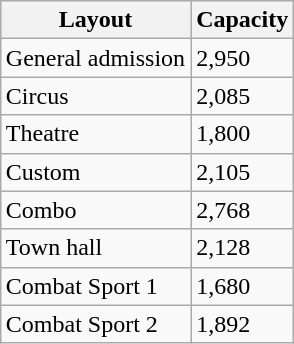<table class="wikitable" style="margin-left: auto; margin-right: auto; border: none;">
<tr>
<th scope="col">Layout</th>
<th scope="col">Capacity</th>
</tr>
<tr>
<td>General admission</td>
<td>2,950</td>
</tr>
<tr>
<td>Circus</td>
<td>2,085</td>
</tr>
<tr>
<td>Theatre</td>
<td>1,800</td>
</tr>
<tr>
<td>Custom</td>
<td>2,105</td>
</tr>
<tr>
<td>Combo</td>
<td>2,768</td>
</tr>
<tr>
<td>Town hall</td>
<td>2,128</td>
</tr>
<tr>
<td>Combat Sport 1</td>
<td>1,680</td>
</tr>
<tr>
<td>Combat Sport 2</td>
<td>1,892</td>
</tr>
<tr>
</tr>
</table>
